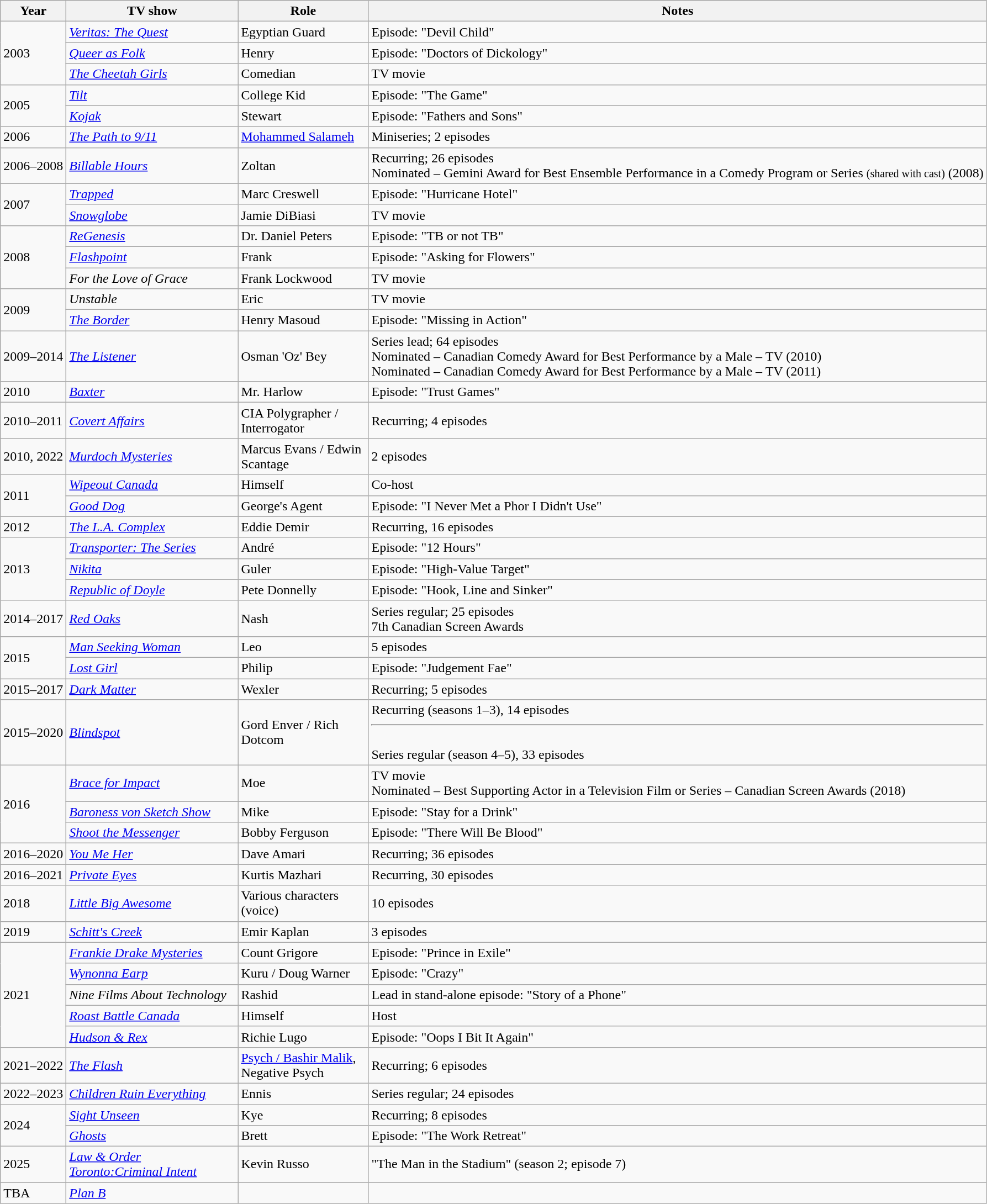<table class="wikitable sortable">
<tr>
<th>Year</th>
<th width="200">TV show</th>
<th width="150">Role</th>
<th class="unsortable">Notes</th>
</tr>
<tr>
<td rowspan="3">2003</td>
<td><em><a href='#'>Veritas: The Quest</a></em></td>
<td>Egyptian Guard</td>
<td>Episode: "Devil Child"</td>
</tr>
<tr>
<td><em><a href='#'>Queer as Folk</a></em></td>
<td>Henry</td>
<td>Episode: "Doctors of Dickology"</td>
</tr>
<tr>
<td data-sort-value="Cheetah Girls, The"><em><a href='#'>The Cheetah Girls</a></em></td>
<td>Comedian</td>
<td>TV movie</td>
</tr>
<tr>
<td rowspan="2">2005</td>
<td><em><a href='#'>Tilt</a></em></td>
<td>College Kid</td>
<td>Episode: "The Game"</td>
</tr>
<tr>
<td><em><a href='#'>Kojak</a></em></td>
<td>Stewart</td>
<td>Episode: "Fathers and Sons"</td>
</tr>
<tr>
<td>2006</td>
<td data-sort-value="Path to 9/11, The"><em><a href='#'>The Path to 9/11</a></em></td>
<td><a href='#'>Mohammed Salameh</a></td>
<td>Miniseries; 2 episodes</td>
</tr>
<tr>
<td>2006–2008</td>
<td><em><a href='#'>Billable Hours</a></em></td>
<td>Zoltan</td>
<td>Recurring; 26 episodes<br>Nominated – Gemini Award for Best Ensemble Performance in a Comedy Program or Series <small>(shared with cast)</small> (2008)</td>
</tr>
<tr>
<td rowspan="2">2007</td>
<td><em><a href='#'>Trapped</a></em></td>
<td>Marc Creswell</td>
<td>Episode: "Hurricane Hotel"</td>
</tr>
<tr>
<td><em><a href='#'>Snowglobe</a></em></td>
<td>Jamie DiBiasi</td>
<td>TV movie</td>
</tr>
<tr>
<td rowspan="3">2008</td>
<td><em><a href='#'>ReGenesis</a></em></td>
<td>Dr. Daniel Peters</td>
<td>Episode: "TB or not TB"</td>
</tr>
<tr>
<td><em><a href='#'>Flashpoint</a></em></td>
<td>Frank</td>
<td>Episode: "Asking for Flowers"</td>
</tr>
<tr>
<td><em>For the Love of Grace</em></td>
<td>Frank Lockwood</td>
<td>TV movie</td>
</tr>
<tr>
<td rowspan="2">2009</td>
<td><em>Unstable</em></td>
<td>Eric</td>
<td>TV movie</td>
</tr>
<tr>
<td data-sort-value="Border, The"><em><a href='#'>The Border</a></em></td>
<td>Henry Masoud</td>
<td>Episode: "Missing in Action"</td>
</tr>
<tr>
<td>2009–2014</td>
<td data-sort-value="Listener, The"><em><a href='#'>The Listener</a></em></td>
<td>Osman 'Oz' Bey</td>
<td>Series lead; 64 episodes<br>Nominated – Canadian Comedy Award for Best Performance by a Male – TV (2010)<br>Nominated – Canadian Comedy Award for Best Performance by a Male – TV (2011)</td>
</tr>
<tr>
<td>2010</td>
<td><em><a href='#'>Baxter</a></em></td>
<td>Mr. Harlow</td>
<td>Episode: "Trust Games"</td>
</tr>
<tr>
<td>2010–2011</td>
<td><em><a href='#'>Covert Affairs</a></em></td>
<td>CIA Polygrapher / Interrogator</td>
<td>Recurring; 4 episodes</td>
</tr>
<tr>
<td>2010, 2022</td>
<td><em><a href='#'>Murdoch Mysteries</a></em></td>
<td>Marcus Evans / Edwin Scantage</td>
<td>2 episodes</td>
</tr>
<tr>
<td rowspan="2">2011</td>
<td><em><a href='#'>Wipeout Canada</a></em></td>
<td>Himself</td>
<td>Co-host</td>
</tr>
<tr>
<td><em><a href='#'>Good Dog</a></em></td>
<td>George's Agent</td>
<td>Episode: "I Never Met a Phor I Didn't Use"</td>
</tr>
<tr>
<td>2012</td>
<td data-sort-value="L.A. Complex, The"><em><a href='#'>The L.A. Complex</a></em></td>
<td>Eddie Demir</td>
<td>Recurring, 16 episodes</td>
</tr>
<tr>
<td rowspan="3">2013</td>
<td><em><a href='#'>Transporter: The Series</a></em></td>
<td>André</td>
<td>Episode: "12 Hours"</td>
</tr>
<tr>
<td><em><a href='#'>Nikita</a></em></td>
<td>Guler</td>
<td>Episode: "High-Value Target"</td>
</tr>
<tr>
<td><em><a href='#'>Republic of Doyle</a></em></td>
<td>Pete Donnelly</td>
<td>Episode: "Hook, Line and Sinker"</td>
</tr>
<tr>
<td>2014–2017</td>
<td><em><a href='#'>Red Oaks</a></em></td>
<td>Nash</td>
<td>Series regular; 25 episodes<br>7th Canadian Screen Awards</td>
</tr>
<tr>
<td rowspan="2">2015</td>
<td><em><a href='#'>Man Seeking Woman</a></em></td>
<td>Leo</td>
<td>5 episodes</td>
</tr>
<tr>
<td><em><a href='#'>Lost Girl</a></em></td>
<td>Philip</td>
<td>Episode: "Judgement Fae"</td>
</tr>
<tr>
<td>2015–2017</td>
<td><em><a href='#'>Dark Matter</a></em></td>
<td>Wexler</td>
<td>Recurring; 5 episodes</td>
</tr>
<tr>
<td>2015–2020</td>
<td><em><a href='#'>Blindspot</a></em></td>
<td>Gord Enver / Rich Dotcom</td>
<td>Recurring (seasons 1–3), 14 episodes<hr><br>Series regular (season 4–5), 33 episodes</td>
</tr>
<tr>
<td rowspan="3">2016</td>
<td><em><a href='#'>Brace for Impact</a></em></td>
<td>Moe</td>
<td>TV movie<br>Nominated – Best Supporting Actor in a Television Film or Series – Canadian Screen Awards (2018)</td>
</tr>
<tr>
<td><em><a href='#'>Baroness von Sketch Show</a></em></td>
<td>Mike</td>
<td>Episode: "Stay for a Drink"</td>
</tr>
<tr>
<td><em><a href='#'>Shoot the Messenger</a></em></td>
<td>Bobby Ferguson</td>
<td>Episode: "There Will Be Blood"</td>
</tr>
<tr>
<td>2016–2020</td>
<td><em><a href='#'>You Me Her</a></em></td>
<td>Dave Amari</td>
<td>Recurring; 36 episodes</td>
</tr>
<tr>
<td>2016–2021</td>
<td><em><a href='#'>Private Eyes</a></em></td>
<td>Kurtis Mazhari</td>
<td>Recurring, 30 episodes</td>
</tr>
<tr>
<td>2018</td>
<td><em><a href='#'>Little Big Awesome</a></em></td>
<td>Various characters (voice)</td>
<td>10 episodes</td>
</tr>
<tr>
<td>2019</td>
<td><em><a href='#'>Schitt's Creek</a></em></td>
<td>Emir Kaplan</td>
<td>3 episodes</td>
</tr>
<tr>
<td rowspan="5">2021</td>
<td><em><a href='#'>Frankie Drake Mysteries</a></em></td>
<td>Count Grigore</td>
<td>Episode: "Prince in Exile"</td>
</tr>
<tr>
<td><em><a href='#'>Wynonna Earp</a></em></td>
<td>Kuru / Doug Warner</td>
<td>Episode: "Crazy"</td>
</tr>
<tr>
<td><em>Nine Films About Technology</em></td>
<td>Rashid</td>
<td>Lead in stand-alone episode: "Story of a Phone"</td>
</tr>
<tr>
<td><em><a href='#'>Roast Battle Canada</a></em></td>
<td>Himself</td>
<td>Host</td>
</tr>
<tr>
<td><em><a href='#'>Hudson & Rex</a></em></td>
<td>Richie Lugo</td>
<td>Episode: "Oops I Bit It Again"</td>
</tr>
<tr>
<td>2021–2022</td>
<td data-sort-value="Flash, The"><em><a href='#'>The Flash</a></em></td>
<td><a href='#'>Psych / Bashir Malik</a>, Negative Psych</td>
<td>Recurring; 6 episodes</td>
</tr>
<tr>
<td>2022–2023</td>
<td><em><a href='#'>Children Ruin Everything</a></em></td>
<td>Ennis</td>
<td>Series regular; 24 episodes</td>
</tr>
<tr>
<td rowspan="2">2024</td>
<td><em><a href='#'>Sight Unseen</a></em></td>
<td>Kye</td>
<td>Recurring; 8 episodes</td>
</tr>
<tr>
<td><em><a href='#'>Ghosts</a></em></td>
<td>Brett</td>
<td>Episode: "The Work Retreat"</td>
</tr>
<tr>
<td>2025</td>
<td data-sort-value="Law & Order Toronto:Criminal Intent"><em><a href='#'>Law & Order Toronto:Criminal Intent</a></em></td>
<td>Kevin Russo</td>
<td>"The Man in the Stadium" (season 2; episode 7)</td>
</tr>
<tr>
<td>TBA</td>
<td><em><a href='#'>Plan B</a></em></td>
<td></td>
<td></td>
</tr>
</table>
